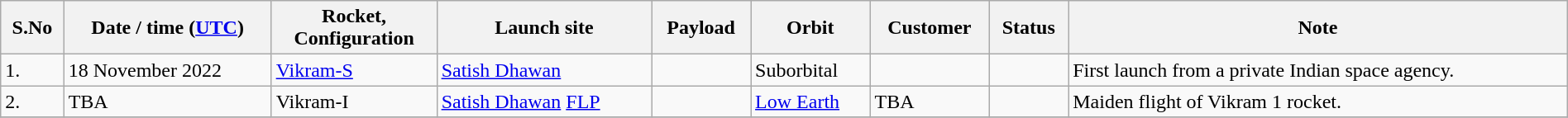<table class="wikitable plainrowheaders" style="width: 100%;">
<tr>
<th scope="col">S.No</th>
<th scope="col">Date / time (<a href='#'>UTC</a>)</th>
<th scope="col">Rocket,<br>Configuration</th>
<th scope="col">Launch site</th>
<th scope="col">Payload</th>
<th scope="col">Orbit</th>
<th>Customer</th>
<th>Status</th>
<th>Note</th>
</tr>
<tr>
<td>1.</td>
<td>18 November 2022</td>
<td><a href='#'>Vikram-S</a></td>
<td><a href='#'>Satish Dhawan</a></td>
<td></td>
<td>Suborbital</td>
<td></td>
<td></td>
<td>First launch from a private Indian space agency.</td>
</tr>
<tr>
<td>2.</td>
<td>TBA</td>
<td>Vikram-I</td>
<td><a href='#'>Satish Dhawan</a> <a href='#'>FLP</a></td>
<td></td>
<td><a href='#'>Low Earth</a></td>
<td>TBA</td>
<td></td>
<td>Maiden flight of Vikram 1 rocket.</td>
</tr>
<tr>
</tr>
</table>
